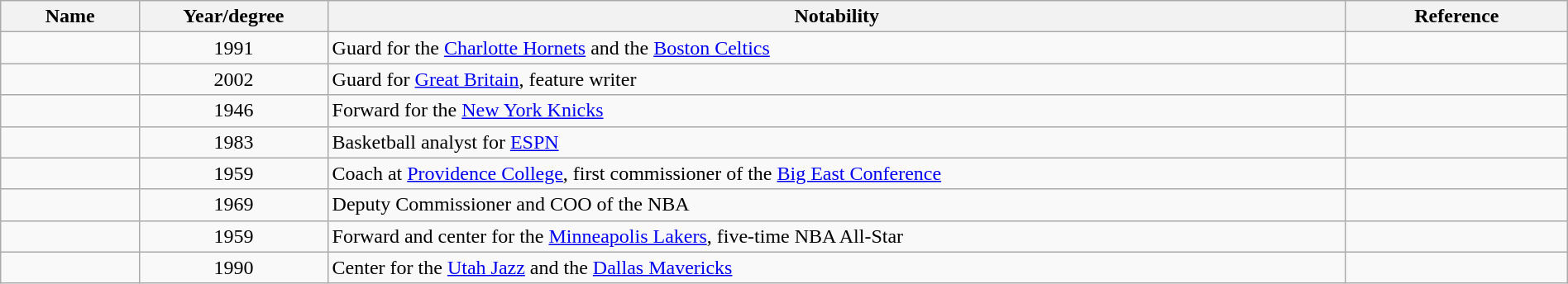<table class="wikitable sortable" style="width:100%">
<tr>
<th style="width:*;">Name</th>
<th style="width:12%;">Year/degree</th>
<th style="width:65%;" class="unsortable">Notability</th>
<th style="width:*;" class="unsortable">Reference</th>
</tr>
<tr>
<td></td>
<td style="text-align:center;">1991</td>
<td>Guard for the <a href='#'>Charlotte Hornets</a> and the <a href='#'>Boston Celtics</a></td>
<td style="text-align:center;"></td>
</tr>
<tr>
<td></td>
<td style="text-align:center;">2002</td>
<td>Guard for <a href='#'>Great Britain</a>, feature writer</td>
<td style="text-align:center;"></td>
</tr>
<tr>
<td></td>
<td style="text-align:center;">1946</td>
<td>Forward for the <a href='#'>New York Knicks</a></td>
<td style="text-align:center;"></td>
</tr>
<tr>
<td></td>
<td style="text-align:center;">1983</td>
<td>Basketball analyst for <a href='#'>ESPN</a></td>
<td style="text-align:center;"></td>
</tr>
<tr>
<td></td>
<td style="text-align:center;">1959</td>
<td>Coach at <a href='#'>Providence College</a>, first commissioner of the <a href='#'>Big East Conference</a></td>
<td style="text-align:center;"></td>
</tr>
<tr>
<td></td>
<td style="text-align:center;">1969</td>
<td>Deputy Commissioner and COO of the NBA</td>
<td style="text-align:center;"></td>
</tr>
<tr>
<td></td>
<td style="text-align:center;">1959</td>
<td>Forward and center for the <a href='#'>Minneapolis Lakers</a>, five-time NBA All-Star</td>
<td style="text-align:center;"></td>
</tr>
<tr>
<td></td>
<td style="text-align:center;">1990</td>
<td>Center for the <a href='#'>Utah Jazz</a> and the <a href='#'>Dallas Mavericks</a></td>
<td style="text-align:center;"></td>
</tr>
</table>
